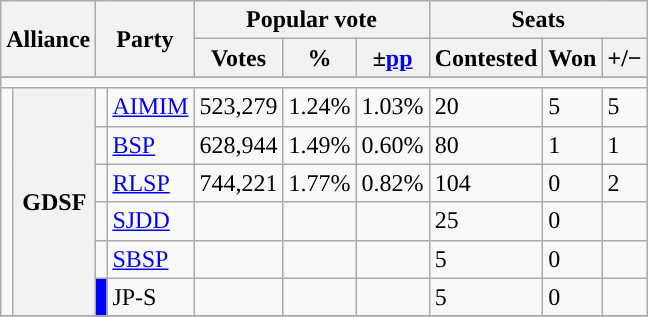<table class="wikitable">
<tr>
<th colspan="2" rowspan="2">Alliance</th>
<th colspan="2" rowspan="2">Party</th>
<th colspan="3">Popular vote</th>
<th colspan="3">Seats</th>
</tr>
<tr>
<th>Votes</th>
<th>%</th>
<th>±<a href='#'>pp</a></th>
<th>Contested</th>
<th>Won</th>
<th><strong>+/−</strong></th>
</tr>
<tr>
</tr>
<tr>
<td colspan=10></td>
</tr>
<tr>
<td rowspan=6></td>
<th rowspan=6>GDSF</th>
<td></td>
<td><a href='#'>AIMIM</a></td>
<td>523,279</td>
<td>1.24%</td>
<td>1.03%</td>
<td>20</td>
<td>5</td>
<td> 5</td>
</tr>
<tr>
<td></td>
<td><a href='#'>BSP</a></td>
<td>628,944</td>
<td>1.49%</td>
<td>0.60%</td>
<td>80</td>
<td>1</td>
<td> 1</td>
</tr>
<tr>
<td></td>
<td><a href='#'>RLSP</a></td>
<td>744,221</td>
<td>1.77%</td>
<td>0.82%</td>
<td>104</td>
<td>0</td>
<td> 2</td>
</tr>
<tr>
<td></td>
<td><a href='#'>SJDD</a></td>
<td></td>
<td></td>
<td></td>
<td>25</td>
<td>0</td>
<td></td>
</tr>
<tr>
<td></td>
<td><a href='#'>SBSP</a></td>
<td></td>
<td></td>
<td></td>
<td>5</td>
<td>0</td>
<td></td>
</tr>
<tr>
<td bgcolor="blue"></td>
<td Janvadi Party (Socialist)>JP-S</td>
<td></td>
<td></td>
<td></td>
<td>5</td>
<td>0</td>
<td></td>
</tr>
<tr>
</tr>
</table>
